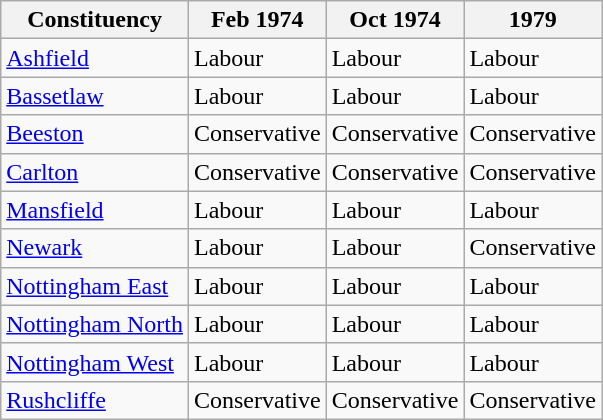<table class="wikitable">
<tr>
<th>Constituency</th>
<th>Feb 1974</th>
<th>Oct 1974</th>
<th>1979</th>
</tr>
<tr>
<td><a href='#'>Ashfield</a></td>
<td bgcolor=>Labour</td>
<td bgcolor=>Labour</td>
<td bgcolor=>Labour</td>
</tr>
<tr>
<td><a href='#'>Bassetlaw</a></td>
<td bgcolor=>Labour</td>
<td bgcolor=>Labour</td>
<td bgcolor=>Labour</td>
</tr>
<tr>
<td><a href='#'>Beeston</a></td>
<td bgcolor=>Conservative</td>
<td bgcolor=>Conservative</td>
<td bgcolor=>Conservative</td>
</tr>
<tr>
<td><a href='#'>Carlton</a></td>
<td bgcolor=>Conservative</td>
<td bgcolor=>Conservative</td>
<td bgcolor=>Conservative</td>
</tr>
<tr>
<td><a href='#'>Mansfield</a></td>
<td bgcolor=>Labour</td>
<td bgcolor=>Labour</td>
<td bgcolor=>Labour</td>
</tr>
<tr>
<td><a href='#'>Newark</a></td>
<td bgcolor=>Labour</td>
<td bgcolor=>Labour</td>
<td bgcolor=>Conservative</td>
</tr>
<tr>
<td><a href='#'>Nottingham East</a></td>
<td bgcolor=>Labour</td>
<td bgcolor=>Labour</td>
<td bgcolor=>Labour</td>
</tr>
<tr>
<td><a href='#'>Nottingham North</a></td>
<td bgcolor=>Labour</td>
<td bgcolor=>Labour</td>
<td bgcolor=>Labour</td>
</tr>
<tr>
<td><a href='#'>Nottingham West</a></td>
<td bgcolor=>Labour</td>
<td bgcolor=>Labour</td>
<td bgcolor=>Labour</td>
</tr>
<tr>
<td><a href='#'>Rushcliffe</a></td>
<td bgcolor=>Conservative</td>
<td bgcolor=>Conservative</td>
<td bgcolor=>Conservative</td>
</tr>
</table>
